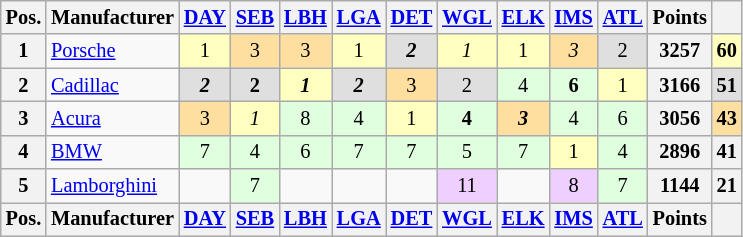<table class="wikitable" style="font-size:85%;">
<tr>
<th>Pos.</th>
<th>Manufacturer</th>
<th><a href='#'>DAY</a></th>
<th><a href='#'>SEB</a></th>
<th><a href='#'>LBH</a></th>
<th><a href='#'>LGA</a></th>
<th><a href='#'>DET</a></th>
<th><a href='#'>WGL</a></th>
<th><a href='#'>ELK</a></th>
<th><a href='#'>IMS</a></th>
<th><a href='#'>ATL</a></th>
<th>Points</th>
<th></th>
</tr>
<tr>
<th>1</th>
<td> <a href='#'>Porsche</a></td>
<td style="background:#ffffbf;" align="center">1</td>
<td style="background:#ffdf9f;" align="center">3</td>
<td style="background:#ffdf9f;" align="center">3</td>
<td style="background:#ffffbf;" align="center">1</td>
<td style="background:#dfdfdf;" align="center"><strong><em>2</em></strong></td>
<td style="background:#ffffbf;" align="center"><em>1</em></td>
<td style="background:#ffffbf;" align="center">1</td>
<td style="background:#ffdf9f;" align="center"><em>3</em></td>
<td style="background:#dfdfdf;" align="center">2</td>
<th>3257</th>
<th style="background:#ffffbf;">60</th>
</tr>
<tr>
<th>2</th>
<td> <a href='#'>Cadillac</a></td>
<td style="background:#dfdfdf;" align="center"><strong><em>2</em></strong></td>
<td style="background:#dfdfdf;" align="center"><strong>2</strong></td>
<td style="background:#ffffbf;" align="center"><strong><em>1</em></strong></td>
<td style="background:#dfdfdf;" align="center"><strong><em>2</em></strong></td>
<td style="background:#ffdf9f;" align="center">3</td>
<td style="background:#dfdfdf;" align="center">2</td>
<td style="background:#dfffdf;" align="center">4</td>
<td style="background:#dfffdf;" align="center"><strong>6</strong></td>
<td style="background:#ffffbf;" align="center">1</td>
<th>3166</th>
<th style="background:#dfdfdf;">51</th>
</tr>
<tr>
<th>3</th>
<td> <a href='#'>Acura</a></td>
<td style="background:#ffdf9f;" align="center">3</td>
<td style="background:#ffffbf;" align="center"><em>1</em></td>
<td style="background:#dfffdf;" align="center">8</td>
<td style="background:#dfffdf;" align="center">4</td>
<td style="background:#ffffbf;" align="center">1</td>
<td style="background:#dfffdf;" align="center"><strong>4</strong></td>
<td style="background:#ffdf9f;" align="center"><strong><em>3</em></strong></td>
<td style="background:#dfffdf;" align="center">4</td>
<td style="background:#dfffdf;" align="center">6</td>
<th>3056</th>
<th style="background:#ffdf9f;">43</th>
</tr>
<tr>
<th>4</th>
<td> <a href='#'>BMW</a></td>
<td style="background:#dfffdf;" align="center">7</td>
<td style="background:#dfffdf;" align="center">4</td>
<td style="background:#dfffdf;" align="center">6</td>
<td style="background:#dfffdf;" align="center">7</td>
<td style="background:#dfffdf;" align="center">7</td>
<td style="background:#dfffdf;" align="center">5</td>
<td style="background:#dfffdf;" align="center">7</td>
<td style="background:#ffffbf;" align="center">1</td>
<td style="background:#dfffdf;" align="center">4</td>
<th>2896</th>
<th>41</th>
</tr>
<tr>
<th>5</th>
<td> <a href='#'>Lamborghini</a></td>
<td></td>
<td style="background:#dfffdf;" align="center">7</td>
<td></td>
<td></td>
<td></td>
<td style="background:#efcfff;" align="center">11</td>
<td></td>
<td style="background:#efcfff;" align="center">8</td>
<td style="background:#dfffdf;" align="center">7</td>
<th>1144</th>
<th>21</th>
</tr>
<tr>
<th>Pos.</th>
<th>Manufacturer</th>
<th><a href='#'>DAY</a></th>
<th><a href='#'>SEB</a></th>
<th><a href='#'>LBH</a></th>
<th><a href='#'>LGA</a></th>
<th><a href='#'>DET</a></th>
<th><a href='#'>WGL</a></th>
<th><a href='#'>ELK</a></th>
<th><a href='#'>IMS</a></th>
<th><a href='#'>ATL</a></th>
<th>Points</th>
<th></th>
</tr>
</table>
